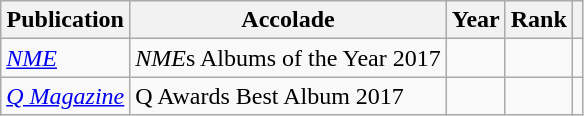<table class="sortable wikitable">
<tr>
<th>Publication</th>
<th>Accolade</th>
<th>Year</th>
<th>Rank</th>
<th class="unsortable"></th>
</tr>
<tr>
<td><em><a href='#'>NME</a></em></td>
<td><em>NME</em>s Albums of the Year 2017</td>
<td></td>
<td></td>
<td></td>
</tr>
<tr>
<td><em><a href='#'>Q Magazine</a></em></td>
<td>Q Awards Best Album 2017</td>
<td></td>
<td></td>
<td></td>
</tr>
</table>
